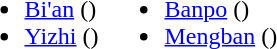<table>
<tr>
<td valign="top"><br><ul><li><a href='#'>Bi'an</a> ()</li><li><a href='#'>Yizhi</a> ()</li></ul></td>
<td valign="top"><br><ul><li><a href='#'>Banpo</a> ()</li><li><a href='#'>Mengban</a> ()</li></ul></td>
</tr>
</table>
